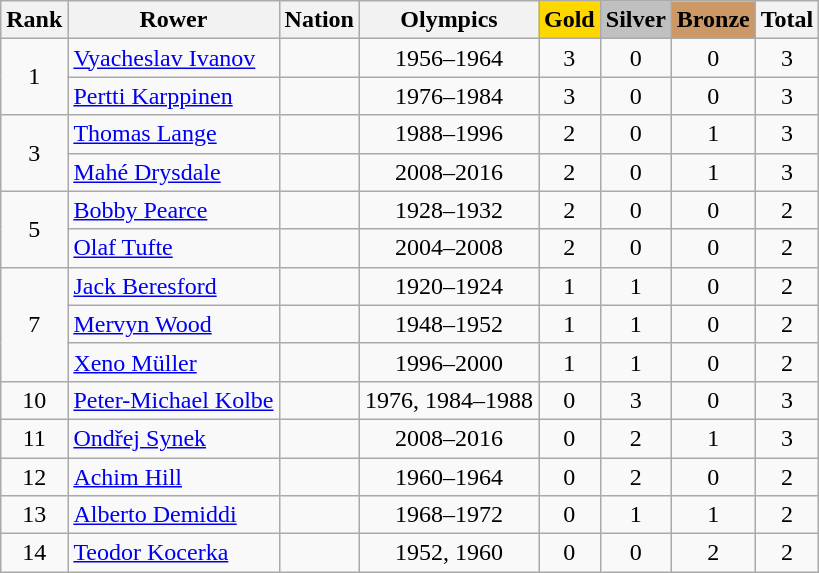<table class="wikitable sortable" style="text-align:center">
<tr>
<th>Rank</th>
<th>Rower</th>
<th>Nation</th>
<th>Olympics</th>
<th style="background-color:gold">Gold</th>
<th style="background-color:silver">Silver</th>
<th style="background-color:#cc9966">Bronze</th>
<th>Total</th>
</tr>
<tr>
<td rowspan=2>1</td>
<td align=left data-sort-value="Ivanov, Vyacheslav"><a href='#'>Vyacheslav Ivanov</a></td>
<td align=left></td>
<td>1956–1964</td>
<td>3</td>
<td>0</td>
<td>0</td>
<td>3</td>
</tr>
<tr>
<td align=left data-sort-value="Karppinen, Pertti"><a href='#'>Pertti Karppinen</a></td>
<td align=left></td>
<td>1976–1984</td>
<td>3</td>
<td>0</td>
<td>0</td>
<td>3</td>
</tr>
<tr>
<td rowspan=2>3</td>
<td align=left data-sort-value="Lange, Thomas"><a href='#'>Thomas Lange</a></td>
<td align=left><br></td>
<td>1988–1996</td>
<td>2</td>
<td>0</td>
<td>1</td>
<td>3</td>
</tr>
<tr>
<td align=left data-sort-value="Drysdale, Mahé"><a href='#'>Mahé Drysdale</a></td>
<td align=left></td>
<td>2008–2016</td>
<td>2</td>
<td>0</td>
<td>1</td>
<td>3</td>
</tr>
<tr>
<td rowspan=2>5</td>
<td align=left data-sort-value="Pearce, Bobby"><a href='#'>Bobby Pearce</a></td>
<td align=left></td>
<td>1928–1932</td>
<td>2</td>
<td>0</td>
<td>0</td>
<td>2</td>
</tr>
<tr>
<td align=left data-sort-value="Tufte, Olaf"><a href='#'>Olaf Tufte</a></td>
<td align=left></td>
<td>2004–2008</td>
<td>2</td>
<td>0</td>
<td>0</td>
<td>2</td>
</tr>
<tr>
<td rowspan=3>7</td>
<td align=left data-sort-value="Beresford, Jack"><a href='#'>Jack Beresford</a></td>
<td align=left></td>
<td>1920–1924</td>
<td>1</td>
<td>1</td>
<td>0</td>
<td>2</td>
</tr>
<tr>
<td align=left data-sort-value="Wood, Mervyn"><a href='#'>Mervyn Wood</a></td>
<td align=left></td>
<td>1948–1952</td>
<td>1</td>
<td>1</td>
<td>0</td>
<td>2</td>
</tr>
<tr>
<td align=left data-sort-value="Müller, Xeno"><a href='#'>Xeno Müller</a></td>
<td align=left></td>
<td>1996–2000</td>
<td>1</td>
<td>1</td>
<td>0</td>
<td>2</td>
</tr>
<tr>
<td>10</td>
<td align=left data-sort-value="Kolbe, Peter-Michael"><a href='#'>Peter-Michael Kolbe</a></td>
<td align=left></td>
<td>1976, 1984–1988</td>
<td>0</td>
<td>3</td>
<td>0</td>
<td>3</td>
</tr>
<tr>
<td>11</td>
<td align=left data-sort-value="Synek, Ondřej"><a href='#'>Ondřej Synek</a></td>
<td align=left></td>
<td>2008–2016</td>
<td>0</td>
<td>2</td>
<td>1</td>
<td>3</td>
</tr>
<tr>
<td>12</td>
<td align=left data-sort-value="Hill, Achim"><a href='#'>Achim Hill</a></td>
<td align=left></td>
<td>1960–1964</td>
<td>0</td>
<td>2</td>
<td>0</td>
<td>2</td>
</tr>
<tr>
<td>13</td>
<td align=left data-sort-value="Demiddi, Alberto"><a href='#'>Alberto Demiddi</a></td>
<td align=left></td>
<td>1968–1972</td>
<td>0</td>
<td>1</td>
<td>1</td>
<td>2</td>
</tr>
<tr>
<td>14</td>
<td align=left data-sort-value="Kocerka, Teodor"><a href='#'>Teodor Kocerka</a></td>
<td align=left></td>
<td>1952, 1960</td>
<td>0</td>
<td>0</td>
<td>2</td>
<td>2</td>
</tr>
</table>
